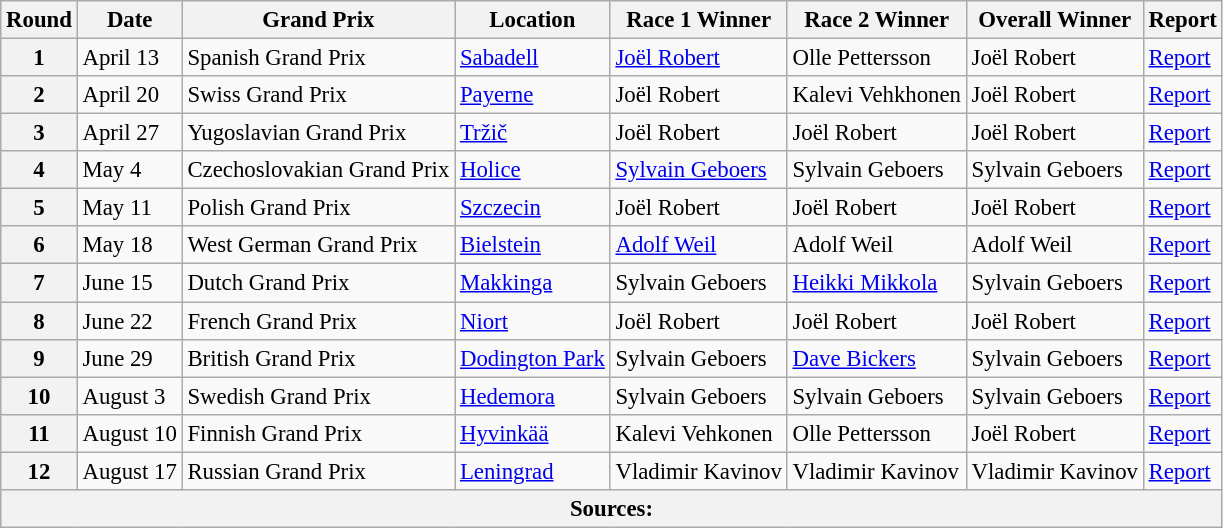<table class="wikitable" style="font-size: 95%;">
<tr>
<th align=center>Round</th>
<th align=center>Date</th>
<th align=center>Grand Prix</th>
<th align=center>Location</th>
<th align=center>Race 1 Winner</th>
<th align=center>Race 2 Winner</th>
<th align=center>Overall Winner</th>
<th align=center>Report</th>
</tr>
<tr>
<th>1</th>
<td>April 13</td>
<td> Spanish Grand Prix</td>
<td><a href='#'>Sabadell</a></td>
<td> <a href='#'>Joël Robert</a></td>
<td> Olle Pettersson</td>
<td> Joël Robert</td>
<td><a href='#'>Report</a></td>
</tr>
<tr>
<th>2</th>
<td>April 20</td>
<td> Swiss Grand Prix</td>
<td><a href='#'>Payerne</a></td>
<td> Joël Robert</td>
<td> Kalevi Vehkhonen</td>
<td> Joël Robert</td>
<td><a href='#'>Report</a></td>
</tr>
<tr>
<th>3</th>
<td>April 27</td>
<td> Yugoslavian Grand Prix</td>
<td><a href='#'>Tržič</a></td>
<td> Joël Robert</td>
<td> Joël Robert</td>
<td> Joël Robert</td>
<td><a href='#'>Report</a></td>
</tr>
<tr>
<th>4</th>
<td>May 4</td>
<td> Czechoslovakian Grand Prix</td>
<td><a href='#'>Holice</a></td>
<td> <a href='#'>Sylvain Geboers</a></td>
<td> Sylvain Geboers</td>
<td> Sylvain Geboers</td>
<td><a href='#'>Report</a></td>
</tr>
<tr>
<th>5</th>
<td>May 11</td>
<td> Polish Grand Prix</td>
<td><a href='#'>Szczecin</a></td>
<td> Joël Robert</td>
<td> Joël Robert</td>
<td> Joël Robert</td>
<td><a href='#'>Report</a></td>
</tr>
<tr>
<th>6</th>
<td>May 18</td>
<td> West German Grand Prix</td>
<td><a href='#'>Bielstein</a></td>
<td> <a href='#'>Adolf Weil</a></td>
<td> Adolf Weil</td>
<td> Adolf Weil</td>
<td><a href='#'>Report</a></td>
</tr>
<tr>
<th>7</th>
<td>June 15</td>
<td> Dutch Grand Prix</td>
<td><a href='#'>Makkinga</a></td>
<td> Sylvain Geboers</td>
<td> <a href='#'>Heikki Mikkola</a></td>
<td> Sylvain Geboers</td>
<td><a href='#'>Report</a></td>
</tr>
<tr>
<th>8</th>
<td>June 22</td>
<td> French Grand Prix</td>
<td><a href='#'>Niort</a></td>
<td> Joël Robert</td>
<td> Joël Robert</td>
<td> Joël Robert</td>
<td><a href='#'>Report</a></td>
</tr>
<tr>
<th>9</th>
<td>June 29</td>
<td> British Grand Prix</td>
<td><a href='#'>Dodington Park</a></td>
<td> Sylvain Geboers</td>
<td> <a href='#'>Dave Bickers</a></td>
<td> Sylvain Geboers</td>
<td><a href='#'>Report</a></td>
</tr>
<tr>
<th>10</th>
<td>August 3</td>
<td> Swedish Grand Prix</td>
<td><a href='#'>Hedemora</a></td>
<td> Sylvain Geboers</td>
<td> Sylvain Geboers</td>
<td> Sylvain Geboers</td>
<td><a href='#'>Report</a></td>
</tr>
<tr>
<th>11</th>
<td>August 10</td>
<td> Finnish Grand Prix</td>
<td><a href='#'>Hyvinkää</a></td>
<td> Kalevi Vehkonen</td>
<td> Olle Pettersson</td>
<td> Joël Robert</td>
<td><a href='#'>Report</a></td>
</tr>
<tr>
<th>12</th>
<td>August 17</td>
<td> Russian Grand Prix</td>
<td><a href='#'>Leningrad</a></td>
<td> Vladimir Kavinov</td>
<td> Vladimir Kavinov</td>
<td> Vladimir Kavinov</td>
<td><a href='#'>Report</a></td>
</tr>
<tr>
<th colspan=8>Sources:</th>
</tr>
</table>
